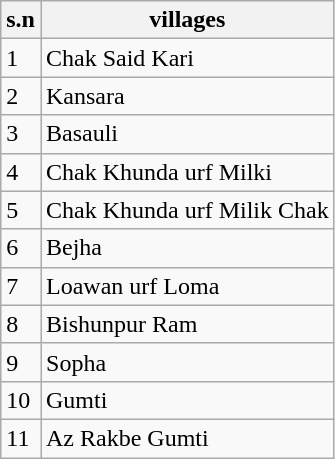<table class="wikitable">
<tr>
<th>s.n</th>
<th>villages</th>
</tr>
<tr>
<td>1</td>
<td>Chak Said Kari</td>
</tr>
<tr>
<td>2</td>
<td>Kansara</td>
</tr>
<tr>
<td>3</td>
<td>Basauli</td>
</tr>
<tr>
<td>4</td>
<td>Chak Khunda urf Milki</td>
</tr>
<tr>
<td>5</td>
<td>Chak Khunda urf Milik Chak</td>
</tr>
<tr>
<td>6</td>
<td>Bejha</td>
</tr>
<tr>
<td>7</td>
<td>Loawan urf Loma</td>
</tr>
<tr>
<td>8</td>
<td>Bishunpur Ram</td>
</tr>
<tr>
<td>9</td>
<td>Sopha</td>
</tr>
<tr>
<td>10</td>
<td>Gumti</td>
</tr>
<tr>
<td>11</td>
<td>Az Rakbe Gumti</td>
</tr>
</table>
